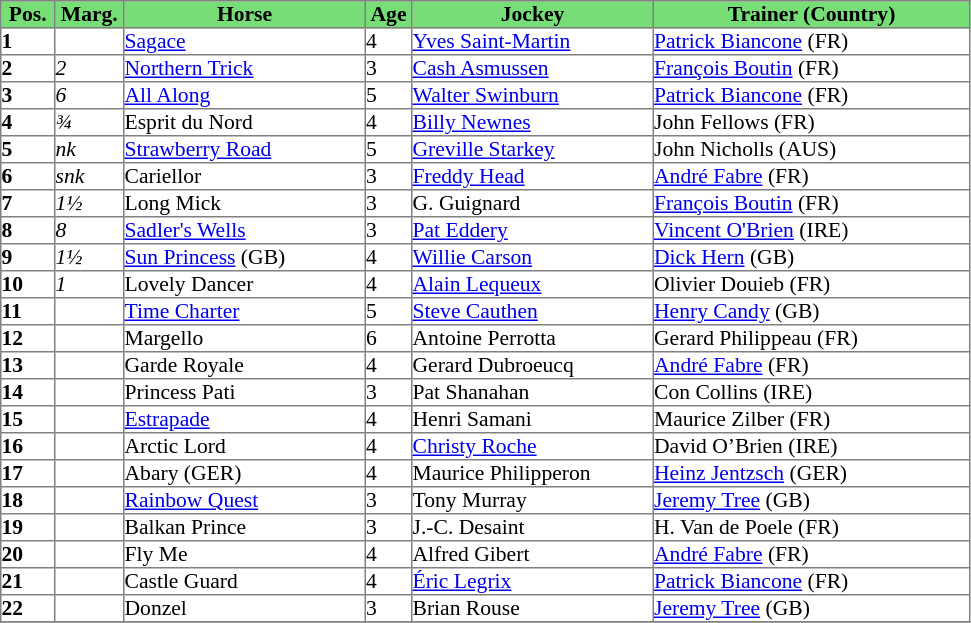<table class = "sortable" | border="1" cellpadding="0" style="border-collapse: collapse; font-size:90%">
<tr style="background:#7d7; text-align:center;">
<th style="width:35px;"><strong>Pos.</strong></th>
<th style="width:45px;"><strong>Marg.</strong></th>
<th style="width:160px;"><strong>Horse</strong></th>
<th style="width:30px;"><strong>Age</strong></th>
<th style="width:160px;"><strong>Jockey</strong></th>
<th style="width:210px;"><strong>Trainer (Country)</strong></th>
</tr>
<tr>
<td><strong>1</strong></td>
<td></td>
<td><a href='#'>Sagace</a></td>
<td>4</td>
<td><a href='#'>Yves Saint-Martin</a></td>
<td><a href='#'>Patrick Biancone</a> (FR)</td>
</tr>
<tr>
<td><strong>2</strong></td>
<td><em>2</em></td>
<td><a href='#'>Northern Trick</a></td>
<td>3</td>
<td><a href='#'>Cash Asmussen</a></td>
<td><a href='#'>François Boutin</a> (FR)</td>
</tr>
<tr>
<td><strong>3</strong></td>
<td><em>6</em></td>
<td><a href='#'>All Along</a></td>
<td>5</td>
<td><a href='#'>Walter Swinburn</a></td>
<td><a href='#'>Patrick Biancone</a> (FR)</td>
</tr>
<tr>
<td><strong>4</strong></td>
<td><em>¾</em></td>
<td>Esprit du Nord</td>
<td>4</td>
<td><a href='#'>Billy Newnes</a></td>
<td>John Fellows (FR)</td>
</tr>
<tr>
<td><strong>5</strong></td>
<td><em>nk</em></td>
<td><a href='#'>Strawberry Road</a></td>
<td>5</td>
<td><a href='#'>Greville Starkey</a></td>
<td>John Nicholls (AUS)</td>
</tr>
<tr>
<td><strong>6</strong></td>
<td><em>snk</em></td>
<td>Cariellor</td>
<td>3</td>
<td><a href='#'>Freddy Head</a></td>
<td><a href='#'>André Fabre</a> (FR)</td>
</tr>
<tr>
<td><strong>7</strong></td>
<td><em>1½</em></td>
<td>Long Mick</td>
<td>3</td>
<td>G. Guignard</td>
<td><a href='#'>François Boutin</a> (FR)</td>
</tr>
<tr>
<td><strong>8</strong></td>
<td><em>8</em></td>
<td><a href='#'>Sadler's Wells</a></td>
<td>3</td>
<td><a href='#'>Pat Eddery</a></td>
<td><a href='#'>Vincent O'Brien</a> (IRE)</td>
</tr>
<tr>
<td><strong>9</strong></td>
<td><em>1½</em></td>
<td><a href='#'>Sun Princess</a> (GB)</td>
<td>4</td>
<td><a href='#'>Willie Carson</a></td>
<td><a href='#'>Dick Hern</a> (GB)</td>
</tr>
<tr>
<td><strong>10</strong></td>
<td><em>1</em></td>
<td>Lovely Dancer</td>
<td>4</td>
<td><a href='#'>Alain Lequeux</a></td>
<td>Olivier Douieb (FR)</td>
</tr>
<tr>
<td><strong>11</strong></td>
<td></td>
<td><a href='#'>Time Charter</a></td>
<td>5</td>
<td><a href='#'>Steve Cauthen</a></td>
<td><a href='#'>Henry Candy</a> (GB)</td>
</tr>
<tr>
<td><strong>12</strong></td>
<td></td>
<td>Margello</td>
<td>6</td>
<td>Antoine Perrotta</td>
<td>Gerard Philippeau (FR)</td>
</tr>
<tr>
<td><strong>13</strong></td>
<td></td>
<td>Garde Royale</td>
<td>4</td>
<td>Gerard Dubroeucq</td>
<td><a href='#'>André Fabre</a> (FR)</td>
</tr>
<tr>
<td><strong>14</strong></td>
<td></td>
<td>Princess Pati</td>
<td>3</td>
<td>Pat Shanahan</td>
<td>Con Collins (IRE)</td>
</tr>
<tr>
<td><strong>15</strong></td>
<td></td>
<td><a href='#'>Estrapade</a></td>
<td>4</td>
<td>Henri Samani</td>
<td>Maurice Zilber (FR)</td>
</tr>
<tr>
<td><strong>16</strong></td>
<td></td>
<td>Arctic Lord</td>
<td>4</td>
<td><a href='#'>Christy Roche</a></td>
<td>David O’Brien (IRE)</td>
</tr>
<tr>
<td><strong>17</strong></td>
<td></td>
<td>Abary (GER)</td>
<td>4</td>
<td>Maurice Philipperon</td>
<td><a href='#'>Heinz Jentzsch</a> (GER)</td>
</tr>
<tr>
<td><strong>18</strong></td>
<td></td>
<td><a href='#'>Rainbow Quest</a></td>
<td>3</td>
<td>Tony Murray</td>
<td><a href='#'>Jeremy Tree</a> (GB)</td>
</tr>
<tr>
<td><strong>19</strong></td>
<td></td>
<td>Balkan Prince</td>
<td>3</td>
<td>J.-C. Desaint</td>
<td>H. Van de Poele (FR)</td>
</tr>
<tr>
<td><strong>20</strong></td>
<td></td>
<td>Fly Me</td>
<td>4</td>
<td>Alfred  Gibert</td>
<td><a href='#'>André Fabre</a> (FR)</td>
</tr>
<tr>
<td><strong>21</strong></td>
<td></td>
<td>Castle Guard</td>
<td>4</td>
<td><a href='#'>Éric Legrix</a></td>
<td><a href='#'>Patrick Biancone</a> (FR)</td>
</tr>
<tr>
<td><strong>22</strong></td>
<td></td>
<td>Donzel</td>
<td>3</td>
<td>Brian Rouse</td>
<td><a href='#'>Jeremy Tree</a> (GB)</td>
</tr>
<tr>
</tr>
</table>
